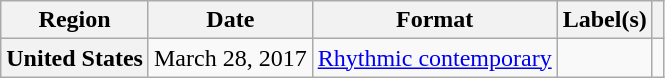<table class="wikitable plainrowheaders">
<tr>
<th>Region</th>
<th>Date</th>
<th>Format</th>
<th>Label(s)</th>
<th></th>
</tr>
<tr>
<th scope="row">United States</th>
<td>March 28, 2017</td>
<td><a href='#'>Rhythmic contemporary</a></td>
<td></td>
<td></td>
</tr>
</table>
